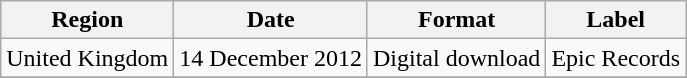<table class=wikitable>
<tr>
<th>Region</th>
<th>Date</th>
<th>Format</th>
<th>Label</th>
</tr>
<tr>
<td>United Kingdom</td>
<td>14 December 2012</td>
<td>Digital download</td>
<td>Epic Records</td>
</tr>
<tr>
</tr>
</table>
